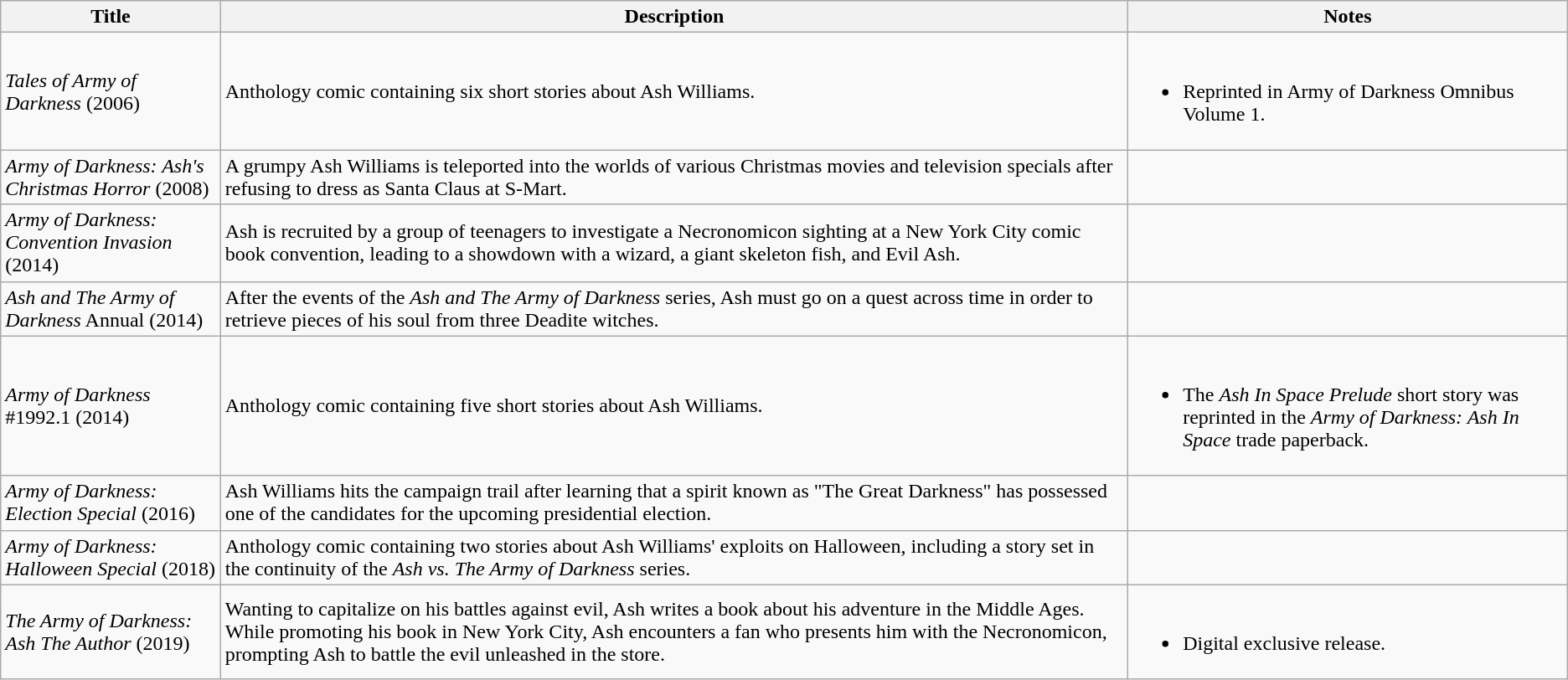<table class="wikitable">
<tr>
<th>Title</th>
<th>Description</th>
<th>Notes</th>
</tr>
<tr>
<td><em>Tales of Army of Darkness</em> (2006)</td>
<td>Anthology comic containing six short stories about Ash Williams.</td>
<td><br><ul><li>Reprinted in Army of Darkness Omnibus Volume 1.</li></ul></td>
</tr>
<tr>
<td><em>Army of Darkness: Ash's Christmas Horror</em> (2008)</td>
<td>A grumpy Ash Williams is teleported into the worlds of various Christmas movies and television specials after refusing to dress as Santa Claus at S-Mart.</td>
<td></td>
</tr>
<tr>
<td><em>Army of Darkness: Convention Invasion</em> (2014)</td>
<td>Ash is recruited by a group of teenagers to investigate a Necronomicon sighting at a New York City comic book convention, leading to a showdown with a wizard, a giant skeleton fish, and Evil Ash.</td>
<td></td>
</tr>
<tr>
<td><em>Ash and The Army of Darkness</em> Annual (2014)</td>
<td>After the events of the <em>Ash and The Army of Darkness</em> series, Ash must go on a quest across time in order to retrieve pieces of his soul from three Deadite witches.</td>
<td></td>
</tr>
<tr>
<td><em>Army of Darkness</em> #1992.1 (2014)</td>
<td>Anthology comic containing five short stories about Ash Williams.</td>
<td><br><ul><li>The <em>Ash In Space Prelude</em> short story was reprinted in the <em>Army of Darkness: Ash In Space</em> trade paperback.</li></ul></td>
</tr>
<tr>
<td><em>Army of Darkness: Election Special</em> (2016)</td>
<td>Ash Williams hits the campaign trail after learning that a spirit known as "The Great Darkness" has possessed one of the candidates for the upcoming presidential election.</td>
<td></td>
</tr>
<tr>
<td><em>Army of Darkness: Halloween Special</em> (2018)</td>
<td>Anthology comic containing two stories about Ash Williams' exploits on Halloween, including a story set in the continuity of the <em>Ash vs. The Army of Darkness</em> series.</td>
<td></td>
</tr>
<tr>
<td><em>The Army of Darkness: Ash The Author</em> (2019)</td>
<td>Wanting to capitalize on his battles against evil, Ash writes a book about his adventure in the Middle Ages. While promoting his book in New York City, Ash encounters a fan who presents him with the Necronomicon, prompting Ash to battle the evil unleashed in the store.</td>
<td><br><ul><li>Digital exclusive release.</li></ul></td>
</tr>
</table>
